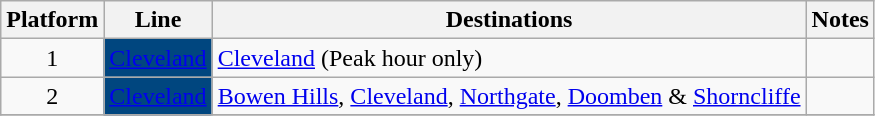<table class="wikitable" style="float: none; margin: 0.5em; ">
<tr>
<th>Platform</th>
<th>Line</th>
<th>Destinations</th>
<th>Notes</th>
</tr>
<tr>
<td rowspan="1" style="text-align:center;">1</td>
<td style=background:#00467f><a href='#'><span>Cleveland</span></a></td>
<td><a href='#'>Cleveland</a> (Peak hour only)</td>
<td></td>
</tr>
<tr>
<td rowspan="1" style="text-align:center;">2</td>
<td style=background:#00467f><a href='#'><span>Cleveland</span></a></td>
<td><a href='#'>Bowen Hills</a>, <a href='#'>Cleveland</a>, <a href='#'>Northgate</a>, <a href='#'>Doomben</a> & <a href='#'>Shorncliffe</a></td>
<td></td>
</tr>
<tr>
</tr>
</table>
